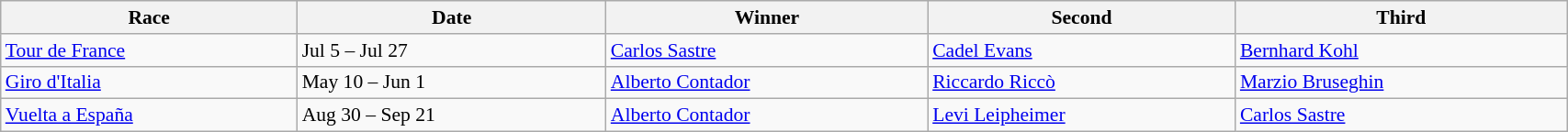<table class=wikitable style="font-size:90%" width="90%">
<tr>
<th>Race</th>
<th>Date</th>
<th>Winner</th>
<th>Second</th>
<th>Third</th>
</tr>
<tr>
<td> <a href='#'>Tour de France</a></td>
<td>Jul 5 – Jul 27</td>
<td> <a href='#'>Carlos Sastre</a></td>
<td> <a href='#'>Cadel Evans</a></td>
<td> <a href='#'>Bernhard Kohl</a></td>
</tr>
<tr>
<td> <a href='#'>Giro d'Italia</a></td>
<td>May 10 – Jun 1</td>
<td> <a href='#'>Alberto Contador</a></td>
<td> <a href='#'>Riccardo Riccò</a></td>
<td> <a href='#'>Marzio Bruseghin</a></td>
</tr>
<tr>
<td> <a href='#'>Vuelta a España</a></td>
<td>Aug 30 – Sep 21</td>
<td> <a href='#'>Alberto Contador</a></td>
<td> <a href='#'>Levi Leipheimer</a></td>
<td> <a href='#'>Carlos Sastre</a></td>
</tr>
</table>
